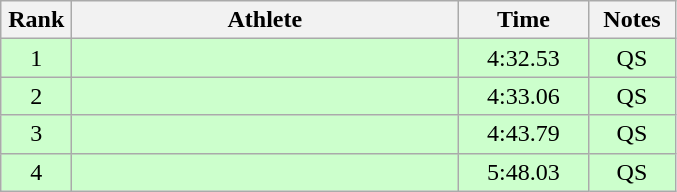<table class=wikitable style="text-align:center">
<tr>
<th width=40>Rank</th>
<th width=250>Athlete</th>
<th width=80>Time</th>
<th width=50>Notes</th>
</tr>
<tr bgcolor="ccffcc">
<td>1</td>
<td align=left></td>
<td>4:32.53</td>
<td>QS</td>
</tr>
<tr bgcolor="ccffcc">
<td>2</td>
<td align=left></td>
<td>4:33.06</td>
<td>QS</td>
</tr>
<tr bgcolor="ccffcc">
<td>3</td>
<td align=left></td>
<td>4:43.79</td>
<td>QS</td>
</tr>
<tr bgcolor="ccffcc">
<td>4</td>
<td align=left></td>
<td>5:48.03</td>
<td>QS</td>
</tr>
</table>
